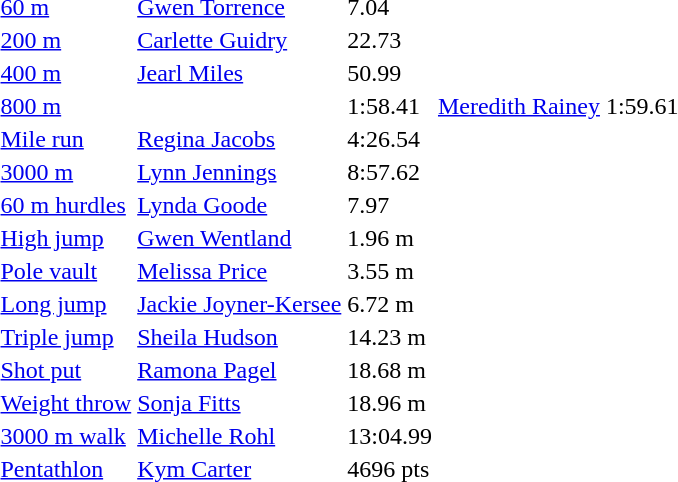<table>
<tr>
<td><a href='#'>60 m</a></td>
<td><a href='#'>Gwen Torrence</a></td>
<td>7.04</td>
<td></td>
<td></td>
<td></td>
<td></td>
</tr>
<tr>
<td><a href='#'>200 m</a></td>
<td><a href='#'>Carlette Guidry</a></td>
<td>22.73</td>
<td></td>
<td></td>
<td></td>
<td></td>
</tr>
<tr>
<td><a href='#'>400 m</a></td>
<td><a href='#'>Jearl Miles</a></td>
<td>50.99</td>
<td></td>
<td></td>
<td></td>
<td></td>
</tr>
<tr>
<td><a href='#'>800 m</a></td>
<td></td>
<td>1:58.41</td>
<td><a href='#'>Meredith Rainey</a></td>
<td>1:59.61</td>
<td></td>
<td></td>
</tr>
<tr>
<td><a href='#'>Mile run</a></td>
<td><a href='#'>Regina Jacobs</a></td>
<td>4:26.54</td>
<td></td>
<td></td>
<td></td>
<td></td>
</tr>
<tr>
<td><a href='#'>3000 m</a></td>
<td><a href='#'>Lynn Jennings</a></td>
<td>8:57.62</td>
<td></td>
<td></td>
<td></td>
<td></td>
</tr>
<tr>
<td><a href='#'>60 m hurdles</a></td>
<td><a href='#'>Lynda Goode</a></td>
<td>7.97</td>
<td></td>
<td></td>
<td></td>
<td></td>
</tr>
<tr>
<td><a href='#'>High jump</a></td>
<td><a href='#'>Gwen Wentland</a></td>
<td>1.96 m</td>
<td></td>
<td></td>
<td></td>
<td></td>
</tr>
<tr>
<td><a href='#'>Pole vault</a></td>
<td><a href='#'>Melissa Price</a></td>
<td>3.55 m</td>
<td></td>
<td></td>
<td></td>
<td></td>
</tr>
<tr>
<td><a href='#'>Long jump</a></td>
<td><a href='#'>Jackie Joyner-Kersee</a></td>
<td>6.72 m</td>
<td></td>
<td></td>
<td></td>
<td></td>
</tr>
<tr>
<td><a href='#'>Triple jump</a></td>
<td><a href='#'>Sheila Hudson</a></td>
<td>14.23 m</td>
<td></td>
<td></td>
<td></td>
<td></td>
</tr>
<tr>
<td><a href='#'>Shot put</a></td>
<td><a href='#'>Ramona Pagel</a></td>
<td>18.68 m</td>
<td></td>
<td></td>
<td></td>
<td></td>
</tr>
<tr>
<td><a href='#'>Weight throw</a></td>
<td><a href='#'>Sonja Fitts</a></td>
<td>18.96 m</td>
<td></td>
<td></td>
<td></td>
<td></td>
</tr>
<tr>
<td><a href='#'>3000 m walk</a></td>
<td><a href='#'>Michelle Rohl</a></td>
<td>13:04.99</td>
<td></td>
<td></td>
<td></td>
<td></td>
</tr>
<tr>
<td><a href='#'>Pentathlon</a></td>
<td><a href='#'>Kym Carter</a></td>
<td>4696 pts</td>
<td></td>
<td></td>
<td></td>
<td></td>
</tr>
</table>
